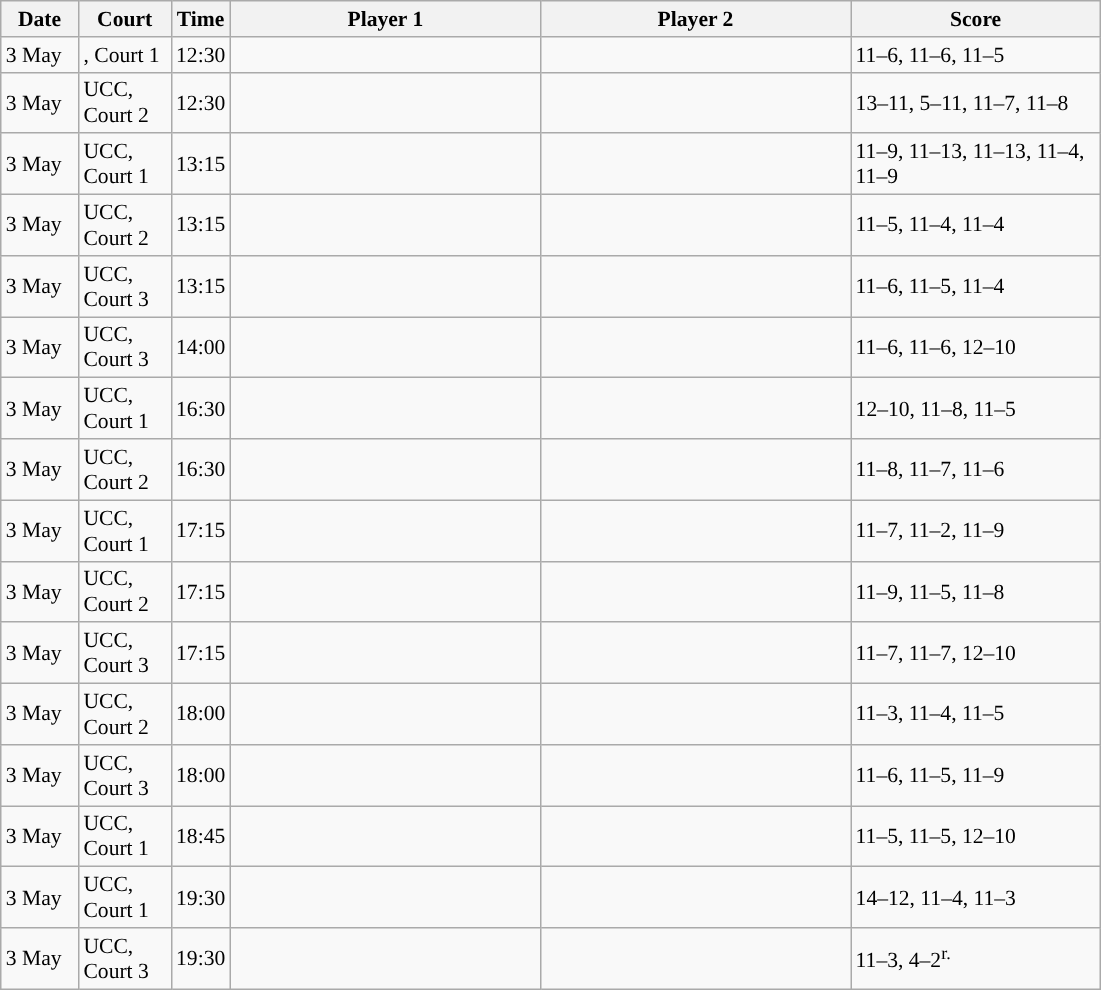<table class="sortable wikitable" style="font-size:90%">
<tr>
<th width="45" class="unsortable">Date</th>
<th width="55">Court</th>
<th width="30">Time</th>
<th width="200">Player 1</th>
<th width="200">Player 2</th>
<th width="160" class="unsortable">Score</th>
</tr>
<tr>
<td>3 May</td>
<td>, Court 1</td>
<td>12:30</td>
<td><strong></strong></td>
<td></td>
<td>11–6, 11–6, 11–5</td>
</tr>
<tr>
<td>3 May</td>
<td>UCC, Court 2</td>
<td>12:30</td>
<td></td>
<td><strong></strong></td>
<td>13–11, 5–11, 11–7, 11–8</td>
</tr>
<tr>
<td>3 May</td>
<td>UCC, Court 1</td>
<td>13:15</td>
<td><strong></strong></td>
<td></td>
<td>11–9, 11–13, 11–13, 11–4, 11–9</td>
</tr>
<tr>
<td>3 May</td>
<td>UCC, Court 2</td>
<td>13:15</td>
<td><strong></strong></td>
<td></td>
<td>11–5, 11–4, 11–4</td>
</tr>
<tr>
<td>3 May</td>
<td>UCC, Court 3</td>
<td>13:15</td>
<td></td>
<td><strong></strong></td>
<td>11–6, 11–5, 11–4</td>
</tr>
<tr>
<td>3 May</td>
<td>UCC, Court 3</td>
<td>14:00</td>
<td></td>
<td><strong></strong></td>
<td>11–6, 11–6, 12–10</td>
</tr>
<tr>
<td>3 May</td>
<td>UCC, Court 1</td>
<td>16:30</td>
<td><strong></strong></td>
<td></td>
<td>12–10, 11–8, 11–5</td>
</tr>
<tr>
<td>3 May</td>
<td>UCC, Court 2</td>
<td>16:30</td>
<td></td>
<td><strong></strong></td>
<td>11–8, 11–7, 11–6</td>
</tr>
<tr>
<td>3 May</td>
<td>UCC, Court 1</td>
<td>17:15</td>
<td><strong></strong></td>
<td></td>
<td>11–7, 11–2, 11–9</td>
</tr>
<tr>
<td>3 May</td>
<td>UCC, Court 2</td>
<td>17:15</td>
<td><strong></strong></td>
<td></td>
<td>11–9, 11–5, 11–8</td>
</tr>
<tr>
<td>3 May</td>
<td>UCC, Court 3</td>
<td>17:15</td>
<td><strong></strong></td>
<td></td>
<td>11–7, 11–7, 12–10</td>
</tr>
<tr>
<td>3 May</td>
<td>UCC, Court 2</td>
<td>18:00</td>
<td></td>
<td><strong></strong></td>
<td>11–3, 11–4, 11–5</td>
</tr>
<tr>
<td>3 May</td>
<td>UCC, Court 3</td>
<td>18:00</td>
<td></td>
<td><strong></strong></td>
<td>11–6, 11–5, 11–9</td>
</tr>
<tr>
<td>3 May</td>
<td>UCC, Court 1</td>
<td>18:45</td>
<td><strong></strong></td>
<td></td>
<td>11–5, 11–5, 12–10</td>
</tr>
<tr>
<td>3 May</td>
<td>UCC, Court 1</td>
<td>19:30</td>
<td></td>
<td><strong></strong></td>
<td>14–12, 11–4, 11–3</td>
</tr>
<tr>
<td>3 May</td>
<td>UCC, Court 3</td>
<td>19:30</td>
<td></td>
<td><strong></strong></td>
<td>11–3, 4–2<sup>r.</sup></td>
</tr>
</table>
